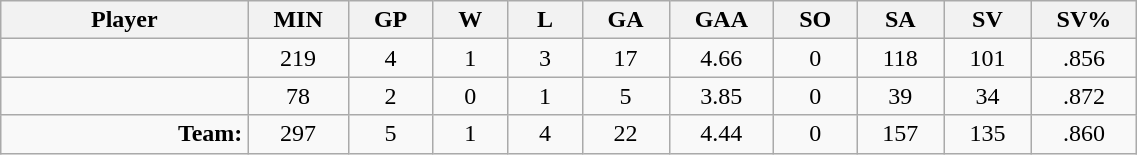<table class="wikitable sortable" width="60%">
<tr>
<th bgcolor="#DDDDFF" width="10%">Player</th>
<th width="3%" bgcolor="#DDDDFF" title="Minutes played">MIN</th>
<th width="3%" bgcolor="#DDDDFF" title="Games played in">GP</th>
<th width="3%" bgcolor="#DDDDFF" title="Games played in">W</th>
<th width="3%" bgcolor="#DDDDFF"title="Games played in">L</th>
<th width="3%" bgcolor="#DDDDFF" title="Goals against">GA</th>
<th width="3%" bgcolor="#DDDDFF" title="Goals against average">GAA</th>
<th width="3%" bgcolor="#DDDDFF" title="Shut-outs">SO</th>
<th width="3%" bgcolor="#DDDDFF" title="Shots against">SA</th>
<th width="3%" bgcolor="#DDDDFF" title="Shots saved">SV</th>
<th width="3%" bgcolor="#DDDDFF" title="Save percentage">SV%</th>
</tr>
<tr align="center">
<td align="right"></td>
<td>219</td>
<td>4</td>
<td>1</td>
<td>3</td>
<td>17</td>
<td>4.66</td>
<td>0</td>
<td>118</td>
<td>101</td>
<td>.856</td>
</tr>
<tr align="center">
<td align="right"></td>
<td>78</td>
<td>2</td>
<td>0</td>
<td>1</td>
<td>5</td>
<td>3.85</td>
<td>0</td>
<td>39</td>
<td>34</td>
<td>.872</td>
</tr>
<tr align="center">
<td align="right"><strong>Team:</strong></td>
<td>297</td>
<td>5</td>
<td>1</td>
<td>4</td>
<td>22</td>
<td>4.44</td>
<td>0</td>
<td>157</td>
<td>135</td>
<td>.860</td>
</tr>
</table>
